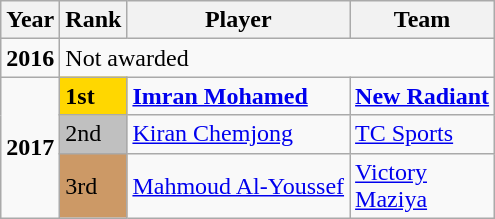<table class="wikitable">
<tr>
<th>Year</th>
<th>Rank</th>
<th>Player</th>
<th>Team</th>
</tr>
<tr>
<td><strong>2016</strong></td>
<td colspan="4">Not awarded</td>
</tr>
<tr>
<td rowspan="4"><strong>2017</strong></td>
<td scope=col style="background-color: gold"><strong>1st</strong></td>
<td> <strong><a href='#'>Imran Mohamed</a></strong></td>
<td> <strong><a href='#'>New Radiant</a></strong></td>
</tr>
<tr>
<td scope=col style="background-color: silver">2nd</td>
<td> <a href='#'>Kiran Chemjong</a></td>
<td> <a href='#'>TC Sports</a></td>
</tr>
<tr>
<td scope=col style="background-color: #cc9966">3rd</td>
<td> <a href='#'>Mahmoud Al-Youssef</a></td>
<td> <a href='#'>Victory</a><br> <a href='#'>Maziya</a></td>
</tr>
</table>
